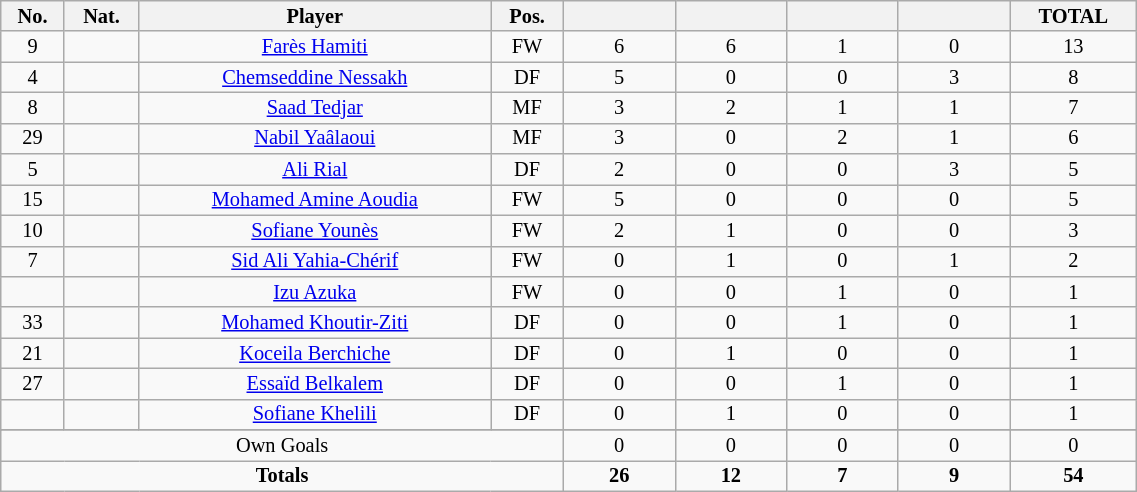<table class="wikitable sortable alternance"  style="font-size:85%; text-align:center; line-height:14px; width:60%;">
<tr>
<th width=10>No.</th>
<th width=10>Nat.</th>
<th width=140>Player</th>
<th width=10>Pos.</th>
<th width=40></th>
<th width=40></th>
<th width=40></th>
<th width=40></th>
<th width=10>TOTAL</th>
</tr>
<tr>
<td>9</td>
<td></td>
<td><a href='#'>Farès Hamiti</a></td>
<td>FW</td>
<td>6</td>
<td>6</td>
<td>1</td>
<td>0</td>
<td>13</td>
</tr>
<tr>
<td>4</td>
<td></td>
<td><a href='#'>Chemseddine Nessakh</a></td>
<td>DF</td>
<td>5</td>
<td>0</td>
<td>0</td>
<td>3</td>
<td>8</td>
</tr>
<tr>
<td>8</td>
<td></td>
<td><a href='#'>Saad Tedjar</a></td>
<td>MF</td>
<td>3</td>
<td>2</td>
<td>1</td>
<td>1</td>
<td>7</td>
</tr>
<tr>
<td>29</td>
<td></td>
<td><a href='#'>Nabil Yaâlaoui</a></td>
<td>MF</td>
<td>3</td>
<td>0</td>
<td>2</td>
<td>1</td>
<td>6</td>
</tr>
<tr>
<td>5</td>
<td></td>
<td><a href='#'>Ali Rial</a></td>
<td>DF</td>
<td>2</td>
<td>0</td>
<td>0</td>
<td>3</td>
<td>5</td>
</tr>
<tr>
<td>15</td>
<td></td>
<td><a href='#'>Mohamed Amine Aoudia</a></td>
<td>FW</td>
<td>5</td>
<td>0</td>
<td>0</td>
<td>0</td>
<td>5</td>
</tr>
<tr>
<td>10</td>
<td></td>
<td><a href='#'>Sofiane Younès</a></td>
<td>FW</td>
<td>2</td>
<td>1</td>
<td>0</td>
<td>0</td>
<td>3</td>
</tr>
<tr>
<td>7</td>
<td></td>
<td><a href='#'>Sid Ali Yahia-Chérif</a></td>
<td>FW</td>
<td>0</td>
<td>1</td>
<td>0</td>
<td>1</td>
<td>2</td>
</tr>
<tr>
<td></td>
<td></td>
<td><a href='#'>Izu Azuka</a></td>
<td>FW</td>
<td>0</td>
<td>0</td>
<td>1</td>
<td>0</td>
<td>1</td>
</tr>
<tr>
<td>33</td>
<td></td>
<td><a href='#'>Mohamed Khoutir-Ziti</a></td>
<td>DF</td>
<td>0</td>
<td>0</td>
<td>1</td>
<td>0</td>
<td>1</td>
</tr>
<tr>
<td>21</td>
<td></td>
<td><a href='#'>Koceila Berchiche</a></td>
<td>DF</td>
<td>0</td>
<td>1</td>
<td>0</td>
<td>0</td>
<td>1</td>
</tr>
<tr>
<td>27</td>
<td></td>
<td><a href='#'>Essaïd Belkalem</a></td>
<td>DF</td>
<td>0</td>
<td>0</td>
<td>1</td>
<td>0</td>
<td>1</td>
</tr>
<tr>
<td></td>
<td></td>
<td><a href='#'>Sofiane Khelili</a></td>
<td>DF</td>
<td>0</td>
<td>1</td>
<td>0</td>
<td>0</td>
<td>1</td>
</tr>
<tr>
</tr>
<tr class="sortbottom">
<td colspan="4">Own Goals</td>
<td>0</td>
<td>0</td>
<td>0</td>
<td>0</td>
<td>0</td>
</tr>
<tr class="sortbottom">
<td colspan="4"><strong>Totals</strong></td>
<td><strong>26</strong></td>
<td><strong>12</strong></td>
<td><strong>7</strong></td>
<td><strong>9</strong></td>
<td><strong>54</strong></td>
</tr>
</table>
